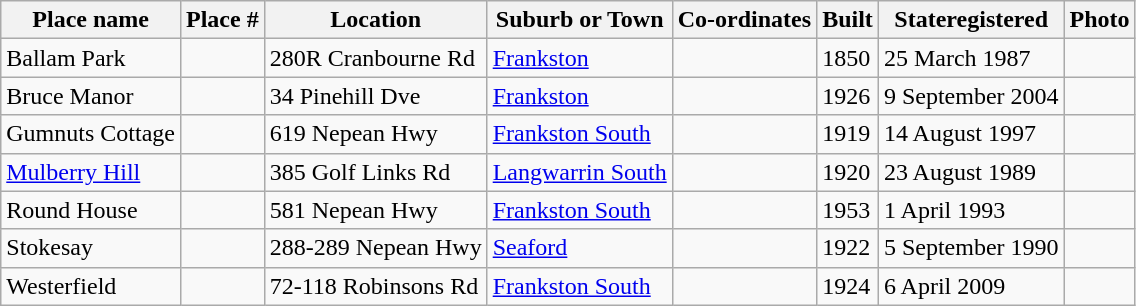<table class="wikitable sortable">
<tr>
<th>Place name</th>
<th>Place #</th>
<th>Location</th>
<th>Suburb or Town</th>
<th>Co-ordinates</th>
<th>Built</th>
<th>Stateregistered</th>
<th class="unsortable">Photo</th>
</tr>
<tr>
<td>Ballam Park</td>
<td></td>
<td>280R Cranbourne Rd</td>
<td><a href='#'>Frankston</a></td>
<td></td>
<td> 1850</td>
<td>25 March 1987</td>
<td></td>
</tr>
<tr>
<td>Bruce Manor</td>
<td></td>
<td>34 Pinehill Dve</td>
<td><a href='#'>Frankston</a></td>
<td></td>
<td>1926</td>
<td>9 September 2004</td>
<td></td>
</tr>
<tr>
<td>Gumnuts Cottage</td>
<td></td>
<td>619 Nepean Hwy</td>
<td><a href='#'>Frankston South</a></td>
<td></td>
<td>1919</td>
<td>14 August 1997</td>
<td></td>
</tr>
<tr>
<td><a href='#'>Mulberry Hill</a></td>
<td></td>
<td>385 Golf Links Rd</td>
<td><a href='#'>Langwarrin South</a></td>
<td></td>
<td>1920</td>
<td>23 August 1989</td>
<td></td>
</tr>
<tr>
<td>Round House</td>
<td></td>
<td>581 Nepean Hwy</td>
<td><a href='#'>Frankston South</a></td>
<td></td>
<td>1953</td>
<td>1 April 1993</td>
<td></td>
</tr>
<tr>
<td>Stokesay</td>
<td></td>
<td>288-289 Nepean Hwy</td>
<td><a href='#'>Seaford</a></td>
<td></td>
<td>1922</td>
<td>5 September 1990</td>
<td></td>
</tr>
<tr>
<td>Westerfield</td>
<td></td>
<td>72-118 Robinsons Rd</td>
<td><a href='#'>Frankston South</a></td>
<td></td>
<td>1924</td>
<td>6 April 2009</td>
<td></td>
</tr>
</table>
